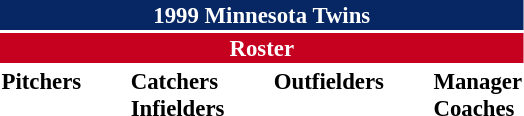<table class="toccolours" style="font-size: 95%;">
<tr>
<th colspan="10" style="background-color: #072764; color: #FFFFFF; text-align: center;">1999 Minnesota Twins</th>
</tr>
<tr>
<td colspan="10" style="background-color: #c6011f; color: white; text-align: center;"><strong>Roster</strong></td>
</tr>
<tr>
<td valign="top"><strong>Pitchers</strong><br>
















</td>
<td width="25px"></td>
<td valign="top"><strong>Catchers</strong><br>


<strong>Infielders</strong>








</td>
<td width="25px"></td>
<td valign="top"><strong>Outfielders</strong><br>





</td>
<td width="25px"></td>
<td valign="top"><strong>Manager</strong><br>
<strong>Coaches</strong>




</td>
</tr>
<tr>
</tr>
</table>
